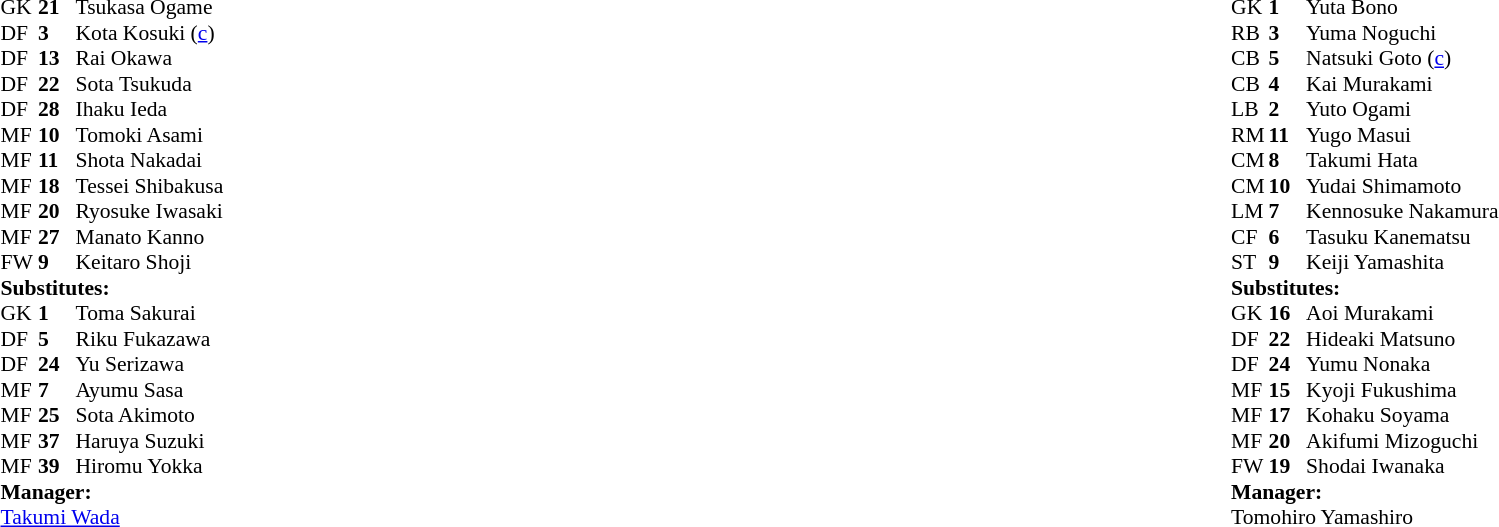<table style="width:100%">
<tr>
<td style="vertical-align:top;width:40%"><br><table style="font-size:90%" cellspacing="0" cellpadding="0">
<tr>
<th width=25></th>
<th width=25></th>
</tr>
<tr>
<td>GK</td>
<td><strong>21</strong></td>
<td> Tsukasa Ogame</td>
</tr>
<tr>
<td>DF</td>
<td><strong>3</strong></td>
<td> Kota Kosuki (<a href='#'>c</a>)</td>
<td></td>
<td></td>
</tr>
<tr>
<td>DF</td>
<td><strong>13</strong></td>
<td> Rai Okawa</td>
</tr>
<tr>
<td>DF</td>
<td><strong>22</strong></td>
<td> Sota Tsukuda</td>
</tr>
<tr>
<td>DF</td>
<td><strong>28</strong></td>
<td> Ihaku Ieda</td>
</tr>
<tr>
<td>MF</td>
<td><strong>10</strong></td>
<td> Tomoki Asami</td>
<td></td>
<td></td>
</tr>
<tr>
<td>MF</td>
<td><strong>11</strong></td>
<td> Shota Nakadai</td>
</tr>
<tr>
<td>MF</td>
<td><strong>18</strong></td>
<td> Tessei Shibakusa</td>
<td></td>
<td></td>
</tr>
<tr>
<td>MF</td>
<td><strong>20</strong></td>
<td> Ryosuke Iwasaki</td>
<td></td>
<td></td>
</tr>
<tr>
<td>MF</td>
<td><strong>27</strong></td>
<td> Manato Kanno</td>
</tr>
<tr>
<td>FW</td>
<td><strong>9</strong></td>
<td> Keitaro Shoji</td>
</tr>
<tr>
<td colspan=4><strong>Substitutes:</strong></td>
</tr>
<tr>
<td>GK</td>
<td><strong>1</strong></td>
<td> Toma Sakurai</td>
</tr>
<tr>
<td>DF</td>
<td><strong>5</strong></td>
<td> Riku Fukazawa</td>
</tr>
<tr>
<td>DF</td>
<td><strong>24</strong></td>
<td> Yu Serizawa</td>
<td></td>
<td></td>
</tr>
<tr>
<td>MF</td>
<td><strong>7</strong></td>
<td> Ayumu Sasa</td>
</tr>
<tr>
<td>MF</td>
<td><strong>25</strong></td>
<td> Sota Akimoto</td>
<td></td>
<td></td>
</tr>
<tr>
<td>MF</td>
<td><strong>37</strong></td>
<td> Haruya Suzuki</td>
<td></td>
<td></td>
</tr>
<tr>
<td>MF</td>
<td><strong>39</strong></td>
<td> Hiromu Yokka</td>
<td></td>
<td></td>
</tr>
<tr>
<td colspan=4><strong>Manager:</strong></td>
</tr>
<tr>
<td colspan="4"> <a href='#'>Takumi Wada</a></td>
</tr>
</table>
</td>
<td style="vertical-align:top; width:50%"><br><table cellspacing="0" cellpadding="0" style="font-size:90%; margin:auto">
<tr>
<th width=25></th>
<th width=25></th>
</tr>
<tr>
<td>GK</td>
<td><strong>1</strong></td>
<td> Yuta Bono</td>
</tr>
<tr>
<td>RB</td>
<td><strong>3</strong></td>
<td> Yuma Noguchi</td>
<td></td>
<td></td>
</tr>
<tr>
<td>CB</td>
<td><strong>5</strong></td>
<td> Natsuki Goto (<a href='#'>c</a>)</td>
</tr>
<tr>
<td>CB</td>
<td><strong>4</strong></td>
<td> Kai Murakami</td>
</tr>
<tr>
<td>LB</td>
<td><strong>2</strong></td>
<td> Yuto Ogami</td>
</tr>
<tr>
<td>RM</td>
<td><strong>11</strong></td>
<td> Yugo Masui</td>
<td></td>
<td></td>
</tr>
<tr>
<td>CM</td>
<td><strong>8</strong></td>
<td> Takumi Hata</td>
</tr>
<tr>
<td>CM</td>
<td><strong>10</strong></td>
<td> Yudai Shimamoto</td>
</tr>
<tr>
<td>LM</td>
<td><strong>7</strong></td>
<td> Kennosuke Nakamura</td>
<td></td>
<td></td>
</tr>
<tr>
<td>CF</td>
<td><strong>6</strong></td>
<td> Tasuku Kanematsu</td>
<td></td>
<td></td>
</tr>
<tr>
<td>ST</td>
<td><strong>9</strong></td>
<td> Keiji Yamashita</td>
</tr>
<tr>
<td colspan=4><strong>Substitutes:</strong></td>
</tr>
<tr>
<td>GK</td>
<td><strong>16</strong></td>
<td> Aoi Murakami</td>
</tr>
<tr>
<td>DF</td>
<td><strong>22</strong></td>
<td> Hideaki Matsuno</td>
<td></td>
<td></td>
</tr>
<tr>
<td>DF</td>
<td><strong>24</strong></td>
<td> Yumu Nonaka</td>
</tr>
<tr>
<td>MF</td>
<td><strong>15</strong></td>
<td> Kyoji Fukushima</td>
</tr>
<tr>
<td>MF</td>
<td><strong>17</strong></td>
<td> Kohaku Soyama</td>
<td></td>
<td></td>
</tr>
<tr>
<td>MF</td>
<td><strong>20</strong></td>
<td> Akifumi Mizoguchi</td>
<td></td>
<td></td>
</tr>
<tr>
<td>FW</td>
<td><strong>19</strong></td>
<td> Shodai Iwanaka</td>
<td></td>
<td></td>
</tr>
<tr>
<td colspan=4><strong>Manager:</strong></td>
</tr>
<tr>
<td colspan="4"> Tomohiro Yamashiro</td>
</tr>
</table>
</td>
</tr>
</table>
